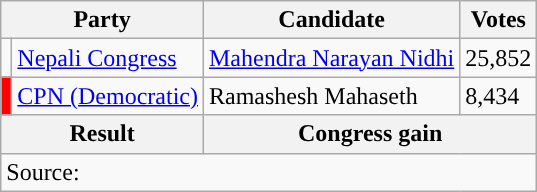<table class="wikitable">
<tr>
<th colspan="2">Party</th>
<th>Candidate</th>
<th>Votes</th>
</tr>
<tr>
<td style="background-color:"></td>
<td><a href='#'>Nepali Congress</a></td>
<td><a href='#'>Mahendra Narayan Nidhi</a></td>
<td>25,852</td>
</tr>
<tr>
<td style="background-color:red"></td>
<td><a href='#'>CPN (Democratic)</a></td>
<td>Ramashesh Mahaseth</td>
<td>8,434</td>
</tr>
<tr>
<th colspan="2">Result</th>
<th colspan="2">Congress gain</th>
</tr>
<tr>
<td colspan="4">Source: </td>
</tr>
</table>
